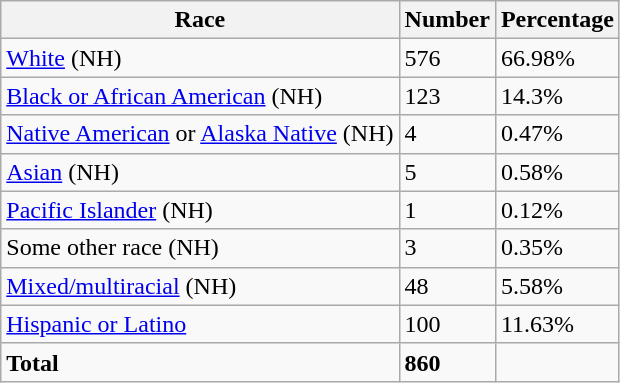<table class="wikitable">
<tr>
<th>Race</th>
<th>Number</th>
<th>Percentage</th>
</tr>
<tr>
<td><a href='#'>White</a> (NH)</td>
<td>576</td>
<td>66.98%</td>
</tr>
<tr>
<td><a href='#'>Black or African American</a> (NH)</td>
<td>123</td>
<td>14.3%</td>
</tr>
<tr>
<td><a href='#'>Native American</a> or <a href='#'>Alaska Native</a> (NH)</td>
<td>4</td>
<td>0.47%</td>
</tr>
<tr>
<td><a href='#'>Asian</a> (NH)</td>
<td>5</td>
<td>0.58%</td>
</tr>
<tr>
<td><a href='#'>Pacific Islander</a> (NH)</td>
<td>1</td>
<td>0.12%</td>
</tr>
<tr>
<td>Some other race (NH)</td>
<td>3</td>
<td>0.35%</td>
</tr>
<tr>
<td><a href='#'>Mixed/multiracial</a> (NH)</td>
<td>48</td>
<td>5.58%</td>
</tr>
<tr>
<td><a href='#'>Hispanic or Latino</a></td>
<td>100</td>
<td>11.63%</td>
</tr>
<tr>
<td><strong>Total</strong></td>
<td><strong>860</strong></td>
<td></td>
</tr>
</table>
